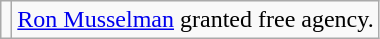<table class="wikitable">
<tr>
<td></td>
<td><a href='#'>Ron Musselman</a> granted free agency.</td>
</tr>
</table>
